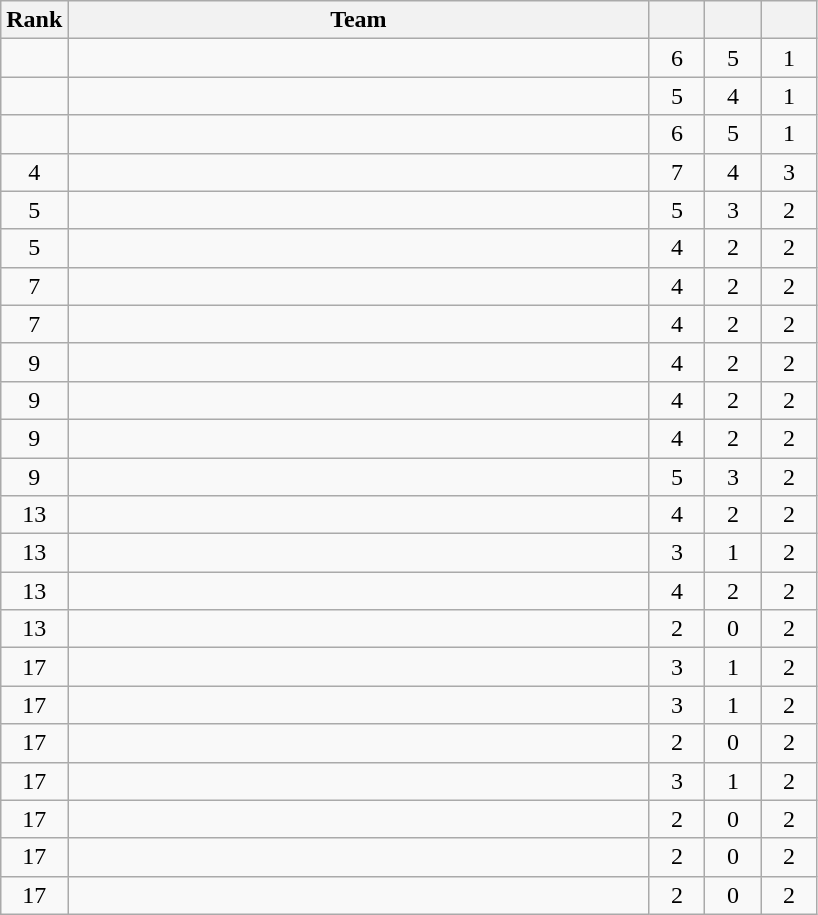<table class="wikitable" style="text-align: center;">
<tr>
<th width=35>Rank</th>
<th width=380>Team</th>
<th width=30></th>
<th width=30></th>
<th width=30></th>
</tr>
<tr>
<td></td>
<td align=left></td>
<td>6</td>
<td>5</td>
<td>1</td>
</tr>
<tr>
<td></td>
<td align=left></td>
<td>5</td>
<td>4</td>
<td>1</td>
</tr>
<tr>
<td></td>
<td align=left></td>
<td>6</td>
<td>5</td>
<td>1</td>
</tr>
<tr>
<td>4</td>
<td align=left></td>
<td>7</td>
<td>4</td>
<td>3</td>
</tr>
<tr>
<td>5</td>
<td align=left></td>
<td>5</td>
<td>3</td>
<td>2</td>
</tr>
<tr>
<td>5</td>
<td align=left></td>
<td>4</td>
<td>2</td>
<td>2</td>
</tr>
<tr>
<td>7</td>
<td align=left></td>
<td>4</td>
<td>2</td>
<td>2</td>
</tr>
<tr>
<td>7</td>
<td align=left></td>
<td>4</td>
<td>2</td>
<td>2</td>
</tr>
<tr>
<td>9</td>
<td align=left></td>
<td>4</td>
<td>2</td>
<td>2</td>
</tr>
<tr>
<td>9</td>
<td align=left></td>
<td>4</td>
<td>2</td>
<td>2</td>
</tr>
<tr>
<td>9</td>
<td align=left></td>
<td>4</td>
<td>2</td>
<td>2</td>
</tr>
<tr>
<td>9</td>
<td align=left></td>
<td>5</td>
<td>3</td>
<td>2</td>
</tr>
<tr>
<td>13</td>
<td align=left></td>
<td>4</td>
<td>2</td>
<td>2</td>
</tr>
<tr>
<td>13</td>
<td align=left></td>
<td>3</td>
<td>1</td>
<td>2</td>
</tr>
<tr>
<td>13</td>
<td align=left></td>
<td>4</td>
<td>2</td>
<td>2</td>
</tr>
<tr>
<td>13</td>
<td align=left></td>
<td>2</td>
<td>0</td>
<td>2</td>
</tr>
<tr>
<td>17</td>
<td align=left></td>
<td>3</td>
<td>1</td>
<td>2</td>
</tr>
<tr>
<td>17</td>
<td align=left></td>
<td>3</td>
<td>1</td>
<td>2</td>
</tr>
<tr>
<td>17</td>
<td align=left></td>
<td>2</td>
<td>0</td>
<td>2</td>
</tr>
<tr>
<td>17</td>
<td align=left></td>
<td>3</td>
<td>1</td>
<td>2</td>
</tr>
<tr>
<td>17</td>
<td align=left></td>
<td>2</td>
<td>0</td>
<td>2</td>
</tr>
<tr>
<td>17</td>
<td align=left></td>
<td>2</td>
<td>0</td>
<td>2</td>
</tr>
<tr>
<td>17</td>
<td align=left></td>
<td>2</td>
<td>0</td>
<td>2</td>
</tr>
</table>
